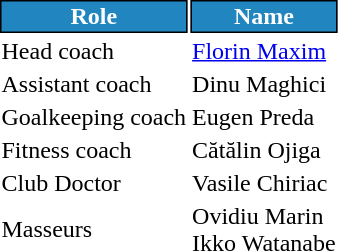<table class="toccolours">
<tr>
<th style="background:#2185bf;color:#FFFFFF;border:1px solid #000000">Role</th>
<th style="background:#2185bf;color:#FFFFFF;border:1px solid #000000">Name</th>
</tr>
<tr>
<td>Head coach</td>
<td> <a href='#'>Florin Maxim</a></td>
</tr>
<tr>
<td>Assistant coach</td>
<td> Dinu Maghici</td>
</tr>
<tr>
<td>Goalkeeping coach</td>
<td> Eugen Preda</td>
</tr>
<tr>
<td>Fitness coach</td>
<td> Cătălin Ojiga</td>
</tr>
<tr>
<td>Club Doctor</td>
<td> Vasile Chiriac</td>
</tr>
<tr>
<td>Masseurs</td>
<td> Ovidiu Marin <br>  Ikko Watanabe</td>
</tr>
</table>
